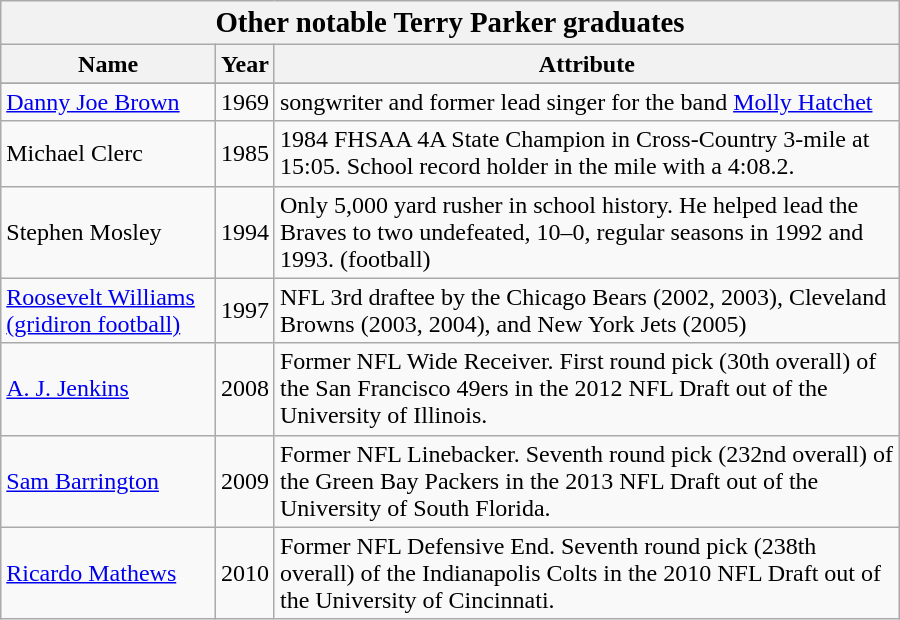<table class="wikitable collapsible collapsed" style="margin:1em auto;" width=600px>
<tr>
<th colspan=7 align=center bgcolor="F0DC82"><big><strong>Other notable Terry Parker graduates</strong></big></th>
</tr>
<tr>
<th>Name</th>
<th>Year</th>
<th>Attribute</th>
</tr>
<tr>
</tr>
<tr>
<td><a href='#'>Danny Joe Brown</a></td>
<td>1969</td>
<td>songwriter and former lead singer for the band <a href='#'>Molly Hatchet</a></td>
</tr>
<tr>
<td>Michael Clerc</td>
<td>1985</td>
<td>1984 FHSAA 4A State Champion in Cross-Country 3-mile at 15:05. School record holder in the mile with a 4:08.2.</td>
</tr>
<tr>
<td>Stephen Mosley</td>
<td>1994</td>
<td>Only 5,000 yard rusher in school history. He helped lead the Braves to two undefeated, 10–0, regular seasons in 1992 and 1993. (football)</td>
</tr>
<tr>
<td><a href='#'>Roosevelt Williams (gridiron football)</a></td>
<td>1997</td>
<td>NFL 3rd draftee by the Chicago Bears (2002, 2003), Cleveland Browns (2003, 2004), and New York Jets (2005)</td>
</tr>
<tr>
<td><a href='#'>A. J. Jenkins</a></td>
<td>2008</td>
<td>Former NFL Wide Receiver. First round pick (30th overall) of the San Francisco 49ers in the 2012 NFL Draft out of the University of Illinois.</td>
</tr>
<tr>
<td><a href='#'>Sam Barrington</a></td>
<td>2009</td>
<td>Former NFL Linebacker. Seventh round pick (232nd overall) of the Green Bay Packers in the 2013 NFL Draft out of the University of South Florida.</td>
</tr>
<tr>
<td><a href='#'>Ricardo Mathews</a></td>
<td>2010</td>
<td>Former NFL Defensive End. Seventh round pick (238th overall) of the Indianapolis Colts in the 2010 NFL Draft out of the University of Cincinnati.</td>
</tr>
</table>
